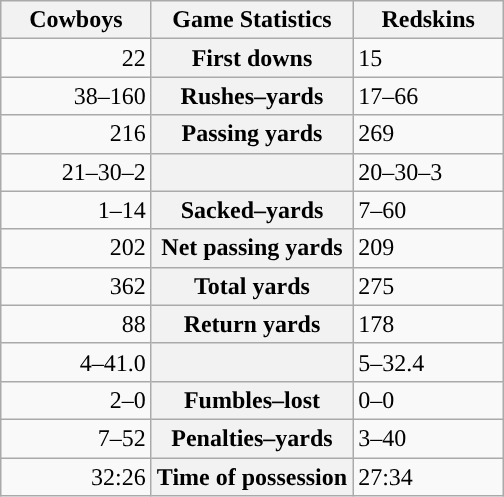<table class="wikitable" style="margin: 1em auto 1em auto">
<tr>
<th style="width:30%;">Cowboys</th>
<th style="width:40%;">Game Statistics</th>
<th style="width:30%;">Redskins</th>
</tr>
<tr>
<td style="text-align:right;">22</td>
<th>First downs</th>
<td>15</td>
</tr>
<tr>
<td style="text-align:right;">38–160</td>
<th>Rushes–yards</th>
<td>17–66</td>
</tr>
<tr>
<td style="text-align:right;">216</td>
<th>Passing yards</th>
<td>269</td>
</tr>
<tr>
<td style="text-align:right;">21–30–2</td>
<th></th>
<td>20–30–3</td>
</tr>
<tr>
<td style="text-align:right;">1–14</td>
<th>Sacked–yards</th>
<td>7–60</td>
</tr>
<tr>
<td style="text-align:right;">202</td>
<th>Net passing yards</th>
<td>209</td>
</tr>
<tr>
<td style="text-align:right;">362</td>
<th>Total yards</th>
<td>275</td>
</tr>
<tr>
<td style="text-align:right;">88</td>
<th>Return yards</th>
<td>178</td>
</tr>
<tr>
<td style="text-align:right;">4–41.0</td>
<th></th>
<td>5–32.4</td>
</tr>
<tr>
<td style="text-align:right;">2–0</td>
<th>Fumbles–lost</th>
<td>0–0</td>
</tr>
<tr>
<td style="text-align:right;">7–52</td>
<th>Penalties–yards</th>
<td>3–40</td>
</tr>
<tr>
<td style="text-align:right;">32:26</td>
<th>Time of possession</th>
<td>27:34</td>
</tr>
</table>
